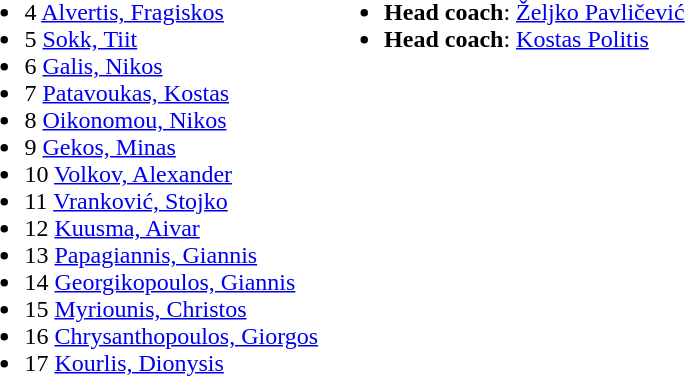<table>
<tr valign="top">
<td><br><ul><li>4  <a href='#'>Alvertis, Fragiskos</a></li><li>5  <a href='#'>Sokk, Tiit</a></li><li>6  <a href='#'>Galis, Nikos</a></li><li>7  <a href='#'>Patavoukas, Kostas</a></li><li>8  <a href='#'>Oikonomou, Nikos</a></li><li>9  <a href='#'>Gekos, Minas</a></li><li>10  <a href='#'>Volkov, Alexander</a></li><li>11  <a href='#'>Vranković, Stojko</a></li><li>12   <a href='#'>Kuusma, Aivar</a></li><li>13  <a href='#'>Papagiannis, Giannis</a></li><li>14  <a href='#'>Georgikopoulos, Giannis</a></li><li>15  <a href='#'>Myriounis, Christos</a></li><li>16  <a href='#'>Chrysanthopoulos, Giorgos</a></li><li>17  <a href='#'>Kourlis, Dionysis</a></li></ul></td>
<td><br><ul><li><strong>Head coach</strong>:   <a href='#'>Željko Pavličević</a></li><li><strong>Head coach</strong>:   <a href='#'>Kostas Politis</a></li></ul></td>
</tr>
</table>
